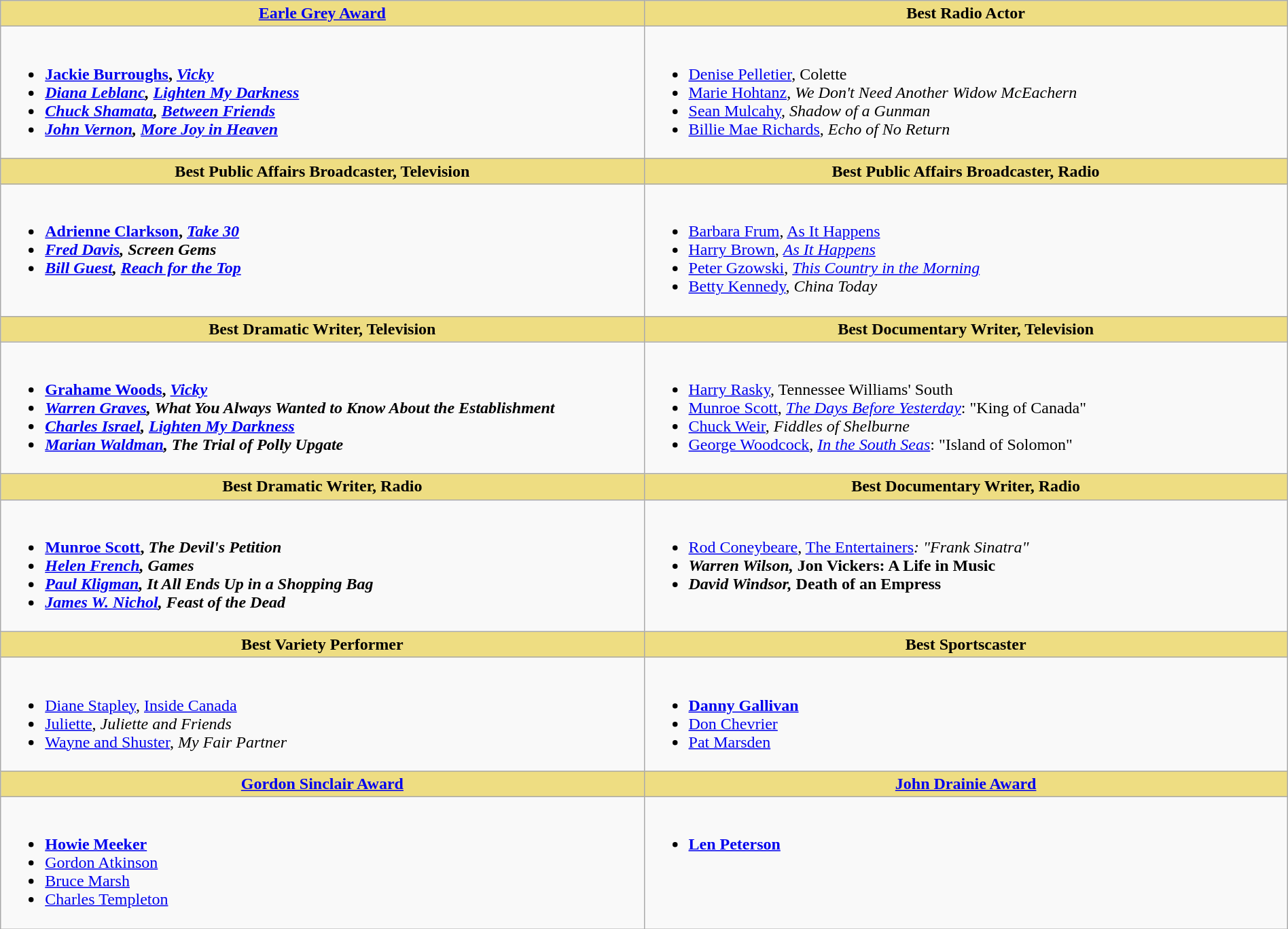<table class=wikitable width="100%">
<tr>
<th style="background:#EEDD82; width:50%"><a href='#'>Earle Grey Award</a></th>
<th style="background:#EEDD82; width:50%">Best Radio Actor</th>
</tr>
<tr>
<td valign="top"><br><ul><li> <strong><a href='#'>Jackie Burroughs</a>, <em><a href='#'>Vicky</a><strong><em></li><li><a href='#'>Diana Leblanc</a>, </em><a href='#'>Lighten My Darkness</a><em></li><li><a href='#'>Chuck Shamata</a>, </em><a href='#'>Between Friends</a><em></li><li><a href='#'>John Vernon</a>, </em><a href='#'>More Joy in Heaven</a><em></li></ul></td>
<td valign="top"><br><ul><li> </strong><a href='#'>Denise Pelletier</a>, </em>Colette</em></strong></li><li><a href='#'>Marie Hohtanz</a>, <em>We Don't Need Another Widow McEachern</em></li><li><a href='#'>Sean Mulcahy</a>, <em>Shadow of a Gunman</em></li><li><a href='#'>Billie Mae Richards</a>, <em>Echo of No Return</em></li></ul></td>
</tr>
<tr>
<th style="background:#EEDD82; width:50%">Best Public Affairs Broadcaster, Television</th>
<th style="background:#EEDD82; width:50%">Best Public Affairs Broadcaster, Radio</th>
</tr>
<tr>
<td valign="top"><br><ul><li> <strong><a href='#'>Adrienne Clarkson</a>, <em><a href='#'>Take 30</a><strong><em></li><li><a href='#'>Fred Davis</a>, </em>Screen Gems<em></li><li><a href='#'>Bill Guest</a>, </em><a href='#'>Reach for the Top</a><em></li></ul></td>
<td valign="top"><br><ul><li> </strong><a href='#'>Barbara Frum</a>, </em><a href='#'>As It Happens</a></em></strong></li><li><a href='#'>Harry Brown</a>, <em><a href='#'>As It Happens</a></em></li><li><a href='#'>Peter Gzowski</a>, <em><a href='#'>This Country in the Morning</a></em></li><li><a href='#'>Betty Kennedy</a>, <em>China Today</em></li></ul></td>
</tr>
<tr>
<th style="background:#EEDD82; width:50%">Best Dramatic Writer, Television</th>
<th style="background:#EEDD82; width:50%">Best Documentary Writer, Television</th>
</tr>
<tr>
<td valign="top"><br><ul><li> <strong><a href='#'>Grahame Woods</a>, <em><a href='#'>Vicky</a><strong><em></li><li><a href='#'>Warren Graves</a>, </em>What You Always Wanted to Know About the Establishment<em></li><li><a href='#'>Charles Israel</a>, </em><a href='#'>Lighten My Darkness</a><em></li><li><a href='#'>Marian Waldman</a>, </em>The Trial of Polly Upgate<em></li></ul></td>
<td valign="top"><br><ul><li> </strong><a href='#'>Harry Rasky</a>, </em>Tennessee Williams' South</em></strong></li><li><a href='#'>Munroe Scott</a>, <em><a href='#'>The Days Before Yesterday</a></em>: "King of Canada"</li><li><a href='#'>Chuck Weir</a>, <em>Fiddles of Shelburne</em></li><li><a href='#'>George Woodcock</a>, <em><a href='#'>In the South Seas</a></em>: "Island of Solomon"</li></ul></td>
</tr>
<tr>
<th style="background:#EEDD82; width:50%">Best Dramatic Writer, Radio</th>
<th style="background:#EEDD82; width:50%">Best Documentary Writer, Radio</th>
</tr>
<tr>
<td valign="top"><br><ul><li> <strong><a href='#'>Munroe Scott</a>, <em>The Devil's Petition<strong><em></li><li><a href='#'>Helen French</a>, </em>Games<em></li><li><a href='#'>Paul Kligman</a>, </em>It All Ends Up in a Shopping Bag<em></li><li><a href='#'>James W. Nichol</a>, </em>Feast of the Dead<em></li></ul></td>
<td valign="top"><br><ul><li> </strong><a href='#'>Rod Coneybeare</a>, </em><a href='#'>The Entertainers</a><em>: "Frank Sinatra"<strong></li><li>Warren Wilson, </em>Jon Vickers: A Life in Music<em></li><li>David Windsor, </em>Death of an Empress<em></li></ul></td>
</tr>
<tr>
<th style="background:#EEDD82; width:50%">Best Variety Performer</th>
<th style="background:#EEDD82; width:50%">Best Sportscaster</th>
</tr>
<tr>
<td valign="top"><br><ul><li> </strong><a href='#'>Diane Stapley</a>, </em><a href='#'>Inside Canada</a></em></strong></li><li><a href='#'>Juliette</a>, <em>Juliette and Friends</em></li><li><a href='#'>Wayne and Shuster</a>, <em>My Fair Partner</em></li></ul></td>
<td valign="top"><br><ul><li> <strong><a href='#'>Danny Gallivan</a></strong></li><li><a href='#'>Don Chevrier</a></li><li><a href='#'>Pat Marsden</a></li></ul></td>
</tr>
<tr>
<th style="background:#EEDD82; width:50%"><a href='#'>Gordon Sinclair Award</a></th>
<th style="background:#EEDD82; width:50%"><a href='#'>John Drainie Award</a></th>
</tr>
<tr>
<td valign="top"><br><ul><li> <strong><a href='#'>Howie Meeker</a></strong></li><li><a href='#'>Gordon Atkinson</a></li><li><a href='#'>Bruce Marsh</a></li><li><a href='#'>Charles Templeton</a></li></ul></td>
<td valign="top"><br><ul><li> <strong><a href='#'>Len Peterson</a></strong></li></ul></td>
</tr>
</table>
